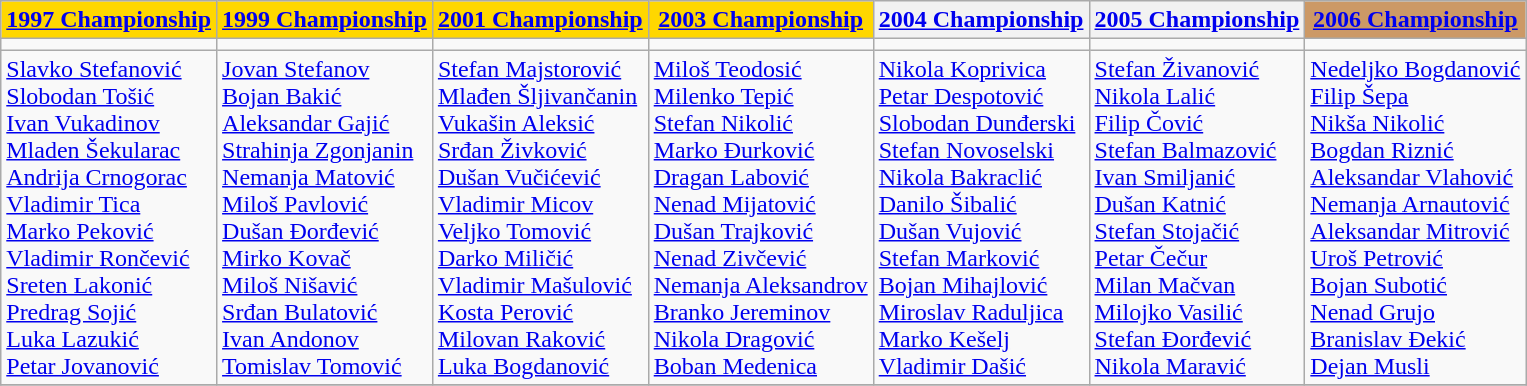<table class="wikitable">
<tr>
<th style="background:gold;"><a href='#'>1997 Championship</a></th>
<th style="background:gold;"><a href='#'>1999 Championship</a></th>
<th style="background:gold;"><a href='#'>2001 Championship</a></th>
<th style="background:gold;"><a href='#'>2003 Championship</a></th>
<th><a href='#'>2004 Championship</a></th>
<th><a href='#'>2005 Championship</a></th>
<th style="background:#cc9966;"><a href='#'>2006 Championship</a></th>
</tr>
<tr>
<td></td>
<td></td>
<td></td>
<td></td>
<td></td>
<td></td>
<td></td>
</tr>
<tr>
<td valign=top><a href='#'>Slavko Stefanović</a><br><a href='#'>Slobodan Tošić</a><br><a href='#'>Ivan Vukadinov</a><br><a href='#'>Mladen Šekularac</a><br><a href='#'>Andrija Crnogorac</a><br><a href='#'>Vladimir Tica</a><br><a href='#'>Marko Peković</a><br><a href='#'>Vladimir Rončević</a><br><a href='#'>Sreten Lakonić</a><br><a href='#'>Predrag Sojić</a><br><a href='#'>Luka Lazukić</a><br><a href='#'>Petar Jovanović</a></td>
<td valign=top><a href='#'>Jovan Stefanov</a><br><a href='#'>Bojan Bakić</a><br><a href='#'>Aleksandar Gajić</a><br><a href='#'>Strahinja Zgonjanin</a><br><a href='#'>Nemanja Matović</a><br><a href='#'>Miloš Pavlović</a><br><a href='#'>Dušan Đorđević</a><br><a href='#'>Mirko Kovač</a><br><a href='#'>Miloš Nišavić</a><br><a href='#'>Srđan Bulatović</a><br><a href='#'>Ivan Andonov</a><br><a href='#'>Tomislav Tomović</a></td>
<td valign=top><a href='#'>Stefan Majstorović</a><br><a href='#'>Mlađen Šljivančanin</a><br><a href='#'>Vukašin Aleksić</a><br><a href='#'>Srđan Živković</a><br><a href='#'>Dušan Vučićević</a><br><a href='#'>Vladimir Micov</a><br><a href='#'>Veljko Tomović</a><br><a href='#'>Darko Miličić</a><br><a href='#'>Vladimir Mašulović</a><br><a href='#'>Kosta Perović</a><br><a href='#'>Milovan Raković</a><br><a href='#'>Luka Bogdanović</a></td>
<td valign=top><a href='#'>Miloš Teodosić</a><br><a href='#'>Milenko Tepić</a><br><a href='#'>Stefan Nikolić</a><br><a href='#'>Marko Đurković</a><br><a href='#'>Dragan Labović</a><br><a href='#'>Nenad Mijatović</a><br><a href='#'>Dušan Trajković</a><br><a href='#'>Nenad Zivčević</a><br><a href='#'>Nemanja Aleksandrov</a><br><a href='#'>Branko Jereminov</a><br><a href='#'>Nikola Dragović</a><br><a href='#'>Boban Medenica</a></td>
<td valign=top><a href='#'>Nikola Koprivica</a> <br><a href='#'>Petar Despotović</a> <br><a href='#'>Slobodan Dunđerski</a> <br><a href='#'>Stefan Novoselski</a> <br><a href='#'>Nikola Bakraclić</a> <br><a href='#'>Danilo Šibalić</a> <br><a href='#'>Dušan Vujović</a> <br><a href='#'>Stefan Marković</a> <br><a href='#'>Bojan Mihajlović</a> <br><a href='#'>Miroslav Raduljica</a> <br><a href='#'>Marko Kešelj</a> <br><a href='#'>Vladimir Dašić</a></td>
<td valign=top><a href='#'>Stefan Živanović</a> <br><a href='#'>Nikola Lalić</a> <br><a href='#'>Filip Čović</a> <br><a href='#'>Stefan Balmazović</a><br> <a href='#'>Ivan Smiljanić</a> <br><a href='#'>Dušan Katnić</a> <br><a href='#'>Stefan Stojačić</a> <br><a href='#'>Petar Čečur</a> <br><a href='#'>Milan Mačvan</a> <br><a href='#'>Milojko Vasilić</a> <br><a href='#'>Stefan Đorđević</a> <br><a href='#'>Nikola Maravić</a></td>
<td valign=top><a href='#'>Nedeljko Bogdanović</a><br><a href='#'>Filip Šepa</a><br><a href='#'>Nikša Nikolić</a><br><a href='#'>Bogdan Riznić</a><br><a href='#'>Aleksandar Vlahović</a><br><a href='#'>Nemanja Arnautović</a><br><a href='#'>Aleksandar Mitrović</a><br><a href='#'>Uroš Petrović</a><br><a href='#'>Bojan Subotić</a><br><a href='#'>Nenad Grujo</a><br><a href='#'>Branislav Đekić</a><br><a href='#'>Dejan Musli</a></td>
</tr>
<tr>
</tr>
</table>
